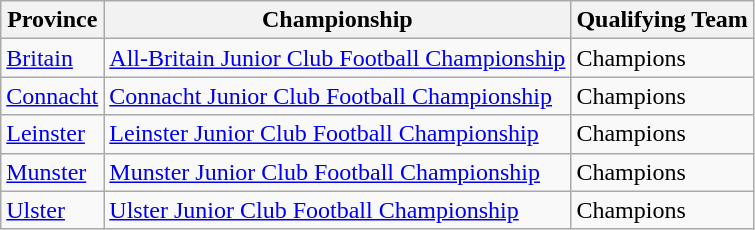<table class="wikitable" style="text-align:left;">
<tr>
<th>Province</th>
<th>Championship</th>
<th>Qualifying Team</th>
</tr>
<tr>
<td><a href='#'>Britain</a></td>
<td><a href='#'>All-Britain Junior Club Football Championship</a></td>
<td>Champions</td>
</tr>
<tr>
<td><a href='#'>Connacht</a></td>
<td><a href='#'>Connacht Junior Club Football Championship</a></td>
<td>Champions</td>
</tr>
<tr>
<td><a href='#'>Leinster</a></td>
<td><a href='#'>Leinster Junior Club Football Championship</a></td>
<td>Champions</td>
</tr>
<tr>
<td><a href='#'>Munster</a></td>
<td><a href='#'>Munster Junior Club Football Championship</a></td>
<td>Champions</td>
</tr>
<tr>
<td><a href='#'>Ulster</a></td>
<td><a href='#'>Ulster Junior Club Football Championship</a></td>
<td>Champions</td>
</tr>
</table>
